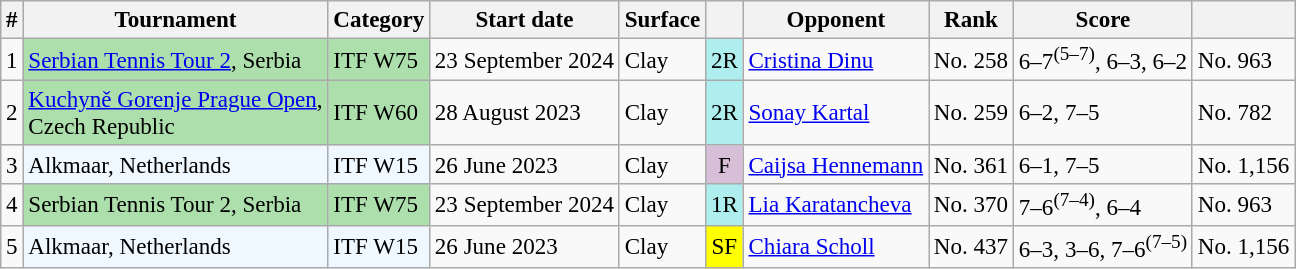<table class="wikitable sortable" style="font-size:96%">
<tr>
<th scope="col">#</th>
<th scope="col">Tournament</th>
<th scope="col">Category</th>
<th scope="col">Start date</th>
<th scope="col">Surface</th>
<th scope="col"></th>
<th scope="col">Opponent</th>
<th scope="col">Rank</th>
<th class="unsortable" scope="col">Score</th>
<th></th>
</tr>
<tr>
<td align="center">1</td>
<td bgcolor="#addfad"><a href='#'>Serbian Tennis Tour 2</a>, Serbia</td>
<td bgcolor="#addfad">ITF W75</td>
<td>23 September 2024</td>
<td>Clay</td>
<td bgcolor=afeeee align="center">2R</td>
<td> <a href='#'>Cristina Dinu</a></td>
<td>No. 258</td>
<td>6–7<sup>(5–7)</sup>, 6–3, 6–2</td>
<td>No. 963</td>
</tr>
<tr>
<td align="center">2</td>
<td bgcolor="#addfad"><a href='#'>Kuchyně Gorenje Prague Open</a>, <br>Czech Republic</td>
<td bgcolor="#addfad">ITF W60</td>
<td>28 August 2023</td>
<td>Clay</td>
<td bgcolor=afeeee align="center">2R</td>
<td> <a href='#'>Sonay Kartal</a></td>
<td>No. 259</td>
<td>6–2, 7–5</td>
<td>No. 782</td>
</tr>
<tr>
<td align="center">3</td>
<td bgcolor="#f0f8ff">Alkmaar, Netherlands</td>
<td bgcolor="#f0f8ff">ITF W15</td>
<td>26 June 2023</td>
<td>Clay</td>
<td bgcolor=thistle align="center">F</td>
<td> <a href='#'>Caijsa Hennemann</a></td>
<td>No. 361</td>
<td>6–1, 7–5</td>
<td>No. 1,156</td>
</tr>
<tr>
<td align="center">4</td>
<td bgcolor="#addfad">Serbian Tennis Tour 2, Serbia</td>
<td bgcolor="#addfad">ITF W75</td>
<td>23 September 2024</td>
<td>Clay</td>
<td bgcolor=afeeee align="center">1R</td>
<td> <a href='#'>Lia Karatancheva</a></td>
<td>No. 370</td>
<td>7–6<sup>(7–4)</sup>, 6–4</td>
<td>No. 963</td>
</tr>
<tr>
<td align="center">5</td>
<td bgcolor="#f0f8ff">Alkmaar, Netherlands</td>
<td bgcolor="#f0f8ff">ITF W15</td>
<td>26 June 2023</td>
<td>Clay</td>
<td bgcolor=yellow align="center">SF</td>
<td> <a href='#'>Chiara Scholl</a></td>
<td>No. 437</td>
<td>6–3, 3–6, 7–6<sup>(7–5)</sup></td>
<td>No. 1,156</td>
</tr>
</table>
